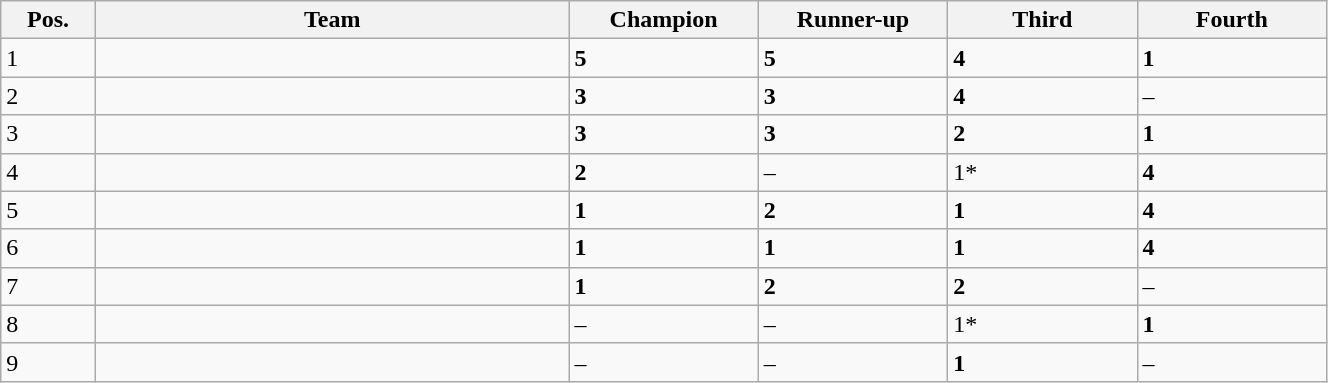<table class="wikitable" width=70%>
<tr>
<th width=5%>Pos.</th>
<th width=25%>Team</th>
<th width=10%>Champion</th>
<th width=10%>Runner-up</th>
<th width=10%>Third</th>
<th width=10%>Fourth</th>
</tr>
<tr>
<td>1</td>
<td><strong></strong></td>
<td><strong>5</strong></td>
<td><strong>5</strong></td>
<td><strong>4</strong></td>
<td><strong>1</strong></td>
</tr>
<tr>
<td>2</td>
<td><strong></strong></td>
<td><strong>3</strong></td>
<td><strong>3</strong></td>
<td><strong>4</strong></td>
<td>–</td>
</tr>
<tr>
<td>3</td>
<td><strong></strong></td>
<td><strong>3</strong></td>
<td><strong>3</strong></td>
<td><strong>2</strong></td>
<td><strong>1</strong></td>
</tr>
<tr>
<td>4</td>
<td><strong></strong></td>
<td><strong>2</strong></td>
<td>–</td>
<td>1*</td>
<td><strong>4</strong></td>
</tr>
<tr>
<td>5</td>
<td><strong></strong></td>
<td><strong>1</strong></td>
<td><strong>2</strong></td>
<td><strong>1</strong></td>
<td><strong>4</strong></td>
</tr>
<tr>
<td>6</td>
<td><strong></strong></td>
<td><strong>1</strong></td>
<td><strong>1</strong></td>
<td><strong>1</strong></td>
<td><strong>4</strong></td>
</tr>
<tr>
<td>7</td>
<td><strong></strong></td>
<td><strong>1</strong></td>
<td><strong>2</strong></td>
<td><strong>2</strong></td>
<td>–</td>
</tr>
<tr>
<td>8</td>
<td><strong></strong></td>
<td>–</td>
<td>–</td>
<td>1*</td>
<td><strong>1</strong></td>
</tr>
<tr>
<td>9</td>
<td><strong></strong></td>
<td>–</td>
<td>–</td>
<td><strong>1</strong></td>
<td>–</td>
</tr>
</table>
